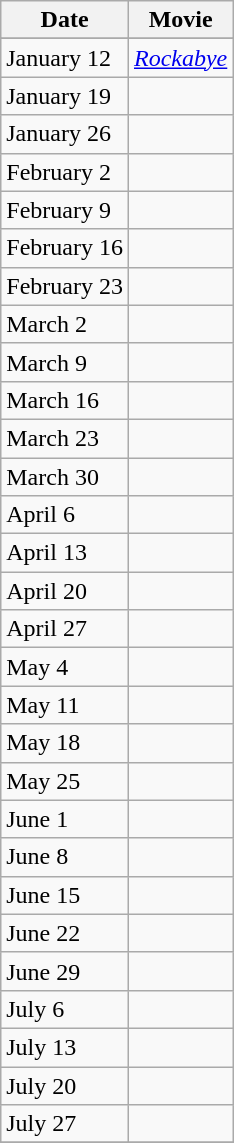<table class="wikitable plainrowheaders">
<tr>
<th scope="col">Date</th>
<th scope="col">Movie</th>
</tr>
<tr>
</tr>
<tr>
<td>January 12</td>
<td><em><a href='#'>Rockabye</a></em></td>
</tr>
<tr>
<td>January 19</td>
<td></td>
</tr>
<tr>
<td>January 26</td>
<td></td>
</tr>
<tr>
<td>February 2</td>
<td></td>
</tr>
<tr>
<td>February 9</td>
<td></td>
</tr>
<tr>
<td>February 16</td>
<td></td>
</tr>
<tr>
<td>February 23</td>
<td></td>
</tr>
<tr>
<td>March 2</td>
<td></td>
</tr>
<tr>
<td>March 9</td>
<td></td>
</tr>
<tr>
<td>March 16</td>
<td></td>
</tr>
<tr>
<td>March 23</td>
<td></td>
</tr>
<tr>
<td>March 30</td>
<td></td>
</tr>
<tr>
<td>April 6</td>
<td></td>
</tr>
<tr>
<td>April 13</td>
<td></td>
</tr>
<tr>
<td>April 20</td>
<td></td>
</tr>
<tr>
<td>April 27</td>
<td></td>
</tr>
<tr>
<td>May 4</td>
<td></td>
</tr>
<tr>
<td>May 11</td>
<td></td>
</tr>
<tr>
<td>May 18</td>
<td></td>
</tr>
<tr>
<td>May 25</td>
<td></td>
</tr>
<tr>
<td>June 1</td>
<td></td>
</tr>
<tr>
<td>June 8</td>
<td></td>
</tr>
<tr>
<td>June 15</td>
<td></td>
</tr>
<tr>
<td>June 22</td>
<td></td>
</tr>
<tr>
<td>June 29</td>
<td></td>
</tr>
<tr>
<td>July 6</td>
<td></td>
</tr>
<tr>
<td>July 13</td>
<td></td>
</tr>
<tr>
<td>July 20</td>
<td></td>
</tr>
<tr>
<td>July 27</td>
<td></td>
</tr>
<tr>
</tr>
</table>
